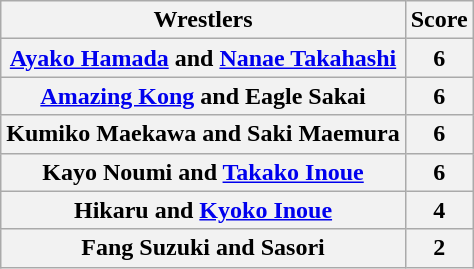<table class="wikitable" style="margin: 1em auto 1em auto">
<tr>
<th>Wrestlers</th>
<th>Score</th>
</tr>
<tr>
<th><a href='#'>Ayako Hamada</a> and <a href='#'>Nanae Takahashi</a></th>
<th>  6  </th>
</tr>
<tr>
<th><a href='#'>Amazing Kong</a> and Eagle Sakai</th>
<th>6</th>
</tr>
<tr>
<th>Kumiko Maekawa and Saki Maemura</th>
<th>6</th>
</tr>
<tr>
<th>Kayo Noumi and <a href='#'>Takako Inoue</a></th>
<th>6</th>
</tr>
<tr>
<th>Hikaru and <a href='#'>Kyoko Inoue</a></th>
<th>4</th>
</tr>
<tr>
<th>Fang Suzuki and Sasori</th>
<th>2</th>
</tr>
</table>
